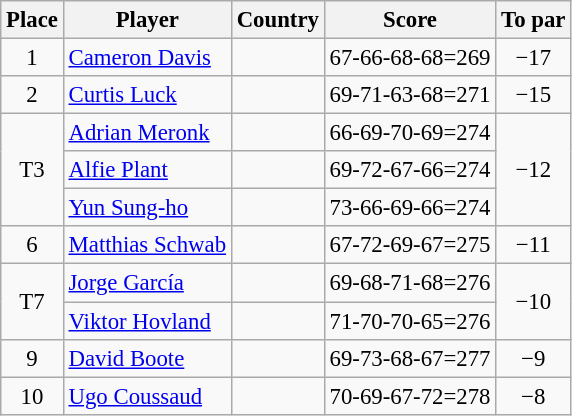<table class="wikitable" style="font-size:95%;">
<tr>
<th>Place</th>
<th>Player</th>
<th>Country</th>
<th>Score</th>
<th>To par</th>
</tr>
<tr>
<td align=center>1</td>
<td><a href='#'>Cameron Davis</a></td>
<td></td>
<td>67-66-68-68=269</td>
<td align=center>−17</td>
</tr>
<tr>
<td align=center>2</td>
<td><a href='#'>Curtis Luck</a></td>
<td></td>
<td>69-71-63-68=271</td>
<td align=center>−15</td>
</tr>
<tr>
<td align=center rowspan=3>T3</td>
<td><a href='#'>Adrian Meronk</a></td>
<td></td>
<td>66-69-70-69=274</td>
<td align=center rowspan=3>−12</td>
</tr>
<tr>
<td><a href='#'>Alfie Plant</a></td>
<td></td>
<td>69-72-67-66=274</td>
</tr>
<tr>
<td><a href='#'>Yun Sung-ho</a></td>
<td></td>
<td>73-66-69-66=274</td>
</tr>
<tr>
<td align=center>6</td>
<td><a href='#'>Matthias Schwab</a></td>
<td></td>
<td>67-72-69-67=275</td>
<td align=center>−11</td>
</tr>
<tr>
<td align=center rowspan=2>T7</td>
<td><a href='#'>Jorge García</a></td>
<td></td>
<td>69-68-71-68=276</td>
<td align=center rowspan=2>−10</td>
</tr>
<tr>
<td><a href='#'>Viktor Hovland</a></td>
<td></td>
<td>71-70-70-65=276</td>
</tr>
<tr>
<td align=center>9</td>
<td><a href='#'>David Boote</a></td>
<td></td>
<td>69-73-68-67=277</td>
<td align=center>−9</td>
</tr>
<tr>
<td align=center>10</td>
<td><a href='#'>Ugo Coussaud</a></td>
<td></td>
<td>70-69-67-72=278</td>
<td align=center>−8</td>
</tr>
</table>
